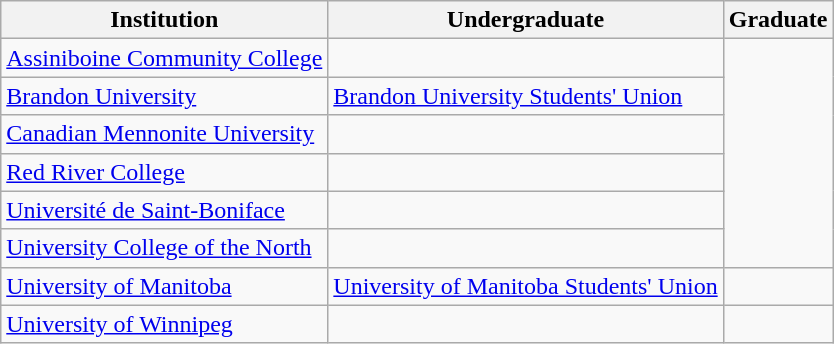<table class="wikitable sortable">
<tr>
<th>Institution</th>
<th>Undergraduate</th>
<th>Graduate</th>
</tr>
<tr>
<td><a href='#'>Assiniboine Community College</a></td>
<td></td>
</tr>
<tr>
<td><a href='#'>Brandon University</a></td>
<td><a href='#'>Brandon University Students' Union</a></td>
</tr>
<tr>
<td><a href='#'>Canadian Mennonite University</a></td>
<td></td>
</tr>
<tr>
<td><a href='#'>Red River College</a></td>
<td></td>
</tr>
<tr>
<td><a href='#'>Université de Saint-Boniface</a></td>
<td></td>
</tr>
<tr>
<td><a href='#'>University College of the North</a></td>
<td></td>
</tr>
<tr>
<td><a href='#'>University of Manitoba</a></td>
<td><a href='#'>University of Manitoba Students' Union</a></td>
<td></td>
</tr>
<tr>
<td><a href='#'>University of Winnipeg</a></td>
<td></td>
</tr>
</table>
